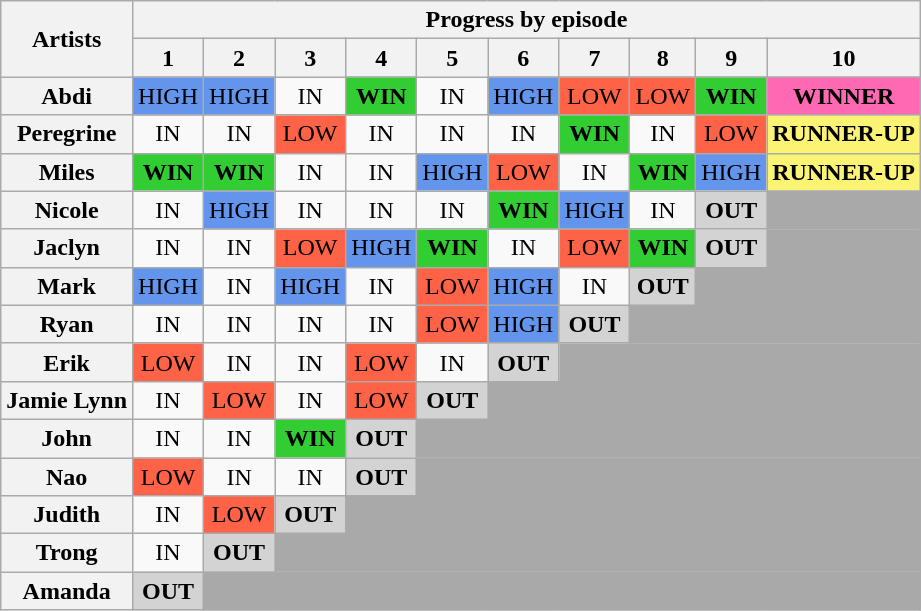<table class="wikitable" style="text-align:center">
<tr>
<th rowspan="2">Artists</th>
<th colspan="10">Progress by episode</th>
</tr>
<tr>
<th>1</th>
<th>2</th>
<th>3</th>
<th>4</th>
<th>5</th>
<th>6</th>
<th>7</th>
<th>8</th>
<th>9</th>
<th>10</th>
</tr>
<tr>
<th>Abdi</th>
<td style="background:cornflowerblue;">HIGH</td>
<td style="background:cornflowerblue;">HIGH</td>
<td>IN</td>
<td style="background:limegreen;"><strong>WIN</strong></td>
<td>IN</td>
<td style="background:cornflowerblue;">HIGH</td>
<td style="background:tomato;">LOW</td>
<td style="background:tomato;">LOW</td>
<td style="background:limegreen;"><strong>WIN</strong></td>
<td style="background:hotpink;"><strong>WINNER</strong></td>
</tr>
<tr>
<th>Peregrine</th>
<td>IN</td>
<td>IN</td>
<td style="background:tomato;">LOW</td>
<td>IN</td>
<td>IN</td>
<td>IN</td>
<td style="background:limegreen;"><strong>WIN</strong></td>
<td>IN</td>
<td style="background:tomato;">LOW</td>
<td style="background:#FBF373;"><strong>RUNNER-UP</strong></td>
</tr>
<tr>
<th>Miles</th>
<td style="background:limegreen;"><strong>WIN</strong></td>
<td style="background:limegreen;"><strong>WIN</strong></td>
<td>IN</td>
<td>IN</td>
<td style="background:cornflowerblue;">HIGH</td>
<td style="background:tomato;">LOW</td>
<td>IN</td>
<td style="background:limegreen;"><strong>WIN</strong></td>
<td style="background:cornflowerblue;">HIGH</td>
<td style="background:#FBF373;"><strong>RUNNER-UP</strong></td>
</tr>
<tr>
<th>Nicole</th>
<td>IN</td>
<td style="background:cornflowerblue;">HIGH</td>
<td>IN</td>
<td>IN</td>
<td>IN</td>
<td style="background:limegreen;"><strong>WIN</strong></td>
<td style="background:cornflowerblue;">HIGH</td>
<td>IN</td>
<td style="background:lightgrey;"><strong>OUT</strong></td>
<td style="background:darkgrey;"></td>
</tr>
<tr>
<th>Jaclyn</th>
<td>IN</td>
<td>IN</td>
<td style="background:tomato;">LOW</td>
<td style="background:cornflowerblue;">HIGH</td>
<td style="background:limegreen;"><strong>WIN</strong></td>
<td>IN</td>
<td style="background:tomato;">LOW</td>
<td style="background:limegreen;"><strong>WIN</strong></td>
<td style="background:lightgrey;"><strong>OUT</strong></td>
<td style="background:darkgrey;"></td>
</tr>
<tr>
<th>Mark</th>
<td style="background:cornflowerblue;">HIGH</td>
<td>IN</td>
<td style="background:cornflowerblue;">HIGH</td>
<td>IN</td>
<td style="background:tomato;">LOW</td>
<td style="background:cornflowerblue;">HIGH</td>
<td>IN</td>
<td style="background:lightgrey;"><strong>OUT</strong></td>
<td style="background:darkgrey;" colspan="2"></td>
</tr>
<tr>
<th>Ryan</th>
<td>IN</td>
<td>IN</td>
<td>IN</td>
<td>IN</td>
<td style="background:tomato;">LOW</td>
<td style="background:cornflowerblue;">HIGH</td>
<td style="background:lightgrey;"><strong>OUT</strong></td>
<td style="background:darkgrey;" colspan="3"></td>
</tr>
<tr>
<th>Erik</th>
<td style="background:tomato;">LOW</td>
<td>IN</td>
<td>IN</td>
<td style="background:tomato;">LOW</td>
<td>IN</td>
<td style="background:lightgrey;"><strong>OUT</strong></td>
<td style="background:darkgrey;" colspan="4"></td>
</tr>
<tr>
<th>Jamie Lynn</th>
<td>IN</td>
<td style="background:tomato;">LOW</td>
<td>IN</td>
<td style="background:tomato;">LOW</td>
<td style="background:lightgrey;"><strong>OUT</strong></td>
<td style="background:darkgrey;" colspan="5"></td>
</tr>
<tr>
<th>John</th>
<td>IN</td>
<td>IN</td>
<td style="background:limegreen;"><strong>WIN</strong></td>
<td style="background:lightgrey;"><strong>OUT</strong></td>
<td style="background:darkgrey;" colspan="6"></td>
</tr>
<tr>
<th>Nao</th>
<td style="background:tomato;">LOW</td>
<td>IN</td>
<td>IN</td>
<td style="background:lightgrey;"><strong>OUT</strong></td>
<td style="background:darkgrey;" colspan="6"></td>
</tr>
<tr>
<th>Judith</th>
<td>IN</td>
<td style="background:tomato;">LOW</td>
<td style="background:lightgrey;"><strong>OUT</strong></td>
<td style="background:darkgrey;" colspan="7"></td>
</tr>
<tr>
<th>Trong</th>
<td>IN</td>
<td style="background:lightgrey;"><strong>OUT</strong></td>
<td style="background:darkgrey;" colspan="8"></td>
</tr>
<tr>
<th>Amanda</th>
<td style="background:lightgrey;"><strong>OUT</strong></td>
<td style="background:darkgrey;" colspan="9"></td>
</tr>
</table>
